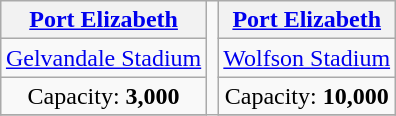<table class="wikitable" style="text-align:center; margin:0.2em auto;">
<tr>
<th><a href='#'>Port Elizabeth</a></th>
<td rowspan="4"></td>
<th><a href='#'>Port Elizabeth</a></th>
</tr>
<tr>
<td><a href='#'>Gelvandale Stadium</a></td>
<td><a href='#'>Wolfson Stadium</a></td>
</tr>
<tr>
<td>Capacity: <strong>3,000</strong></td>
<td>Capacity: <strong>10,000</strong></td>
</tr>
<tr>
</tr>
</table>
